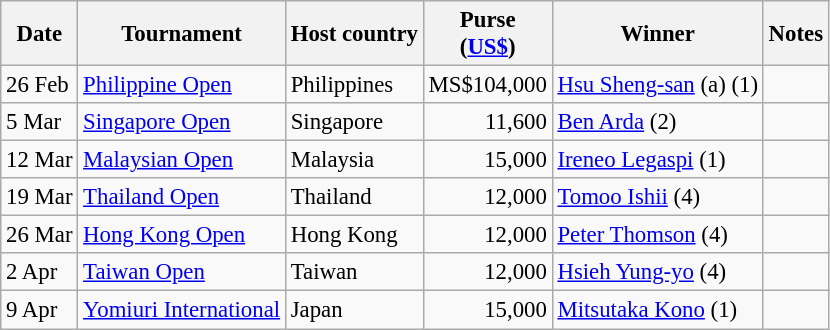<table class="wikitable" style="font-size:95%">
<tr>
<th>Date</th>
<th>Tournament</th>
<th>Host country</th>
<th>Purse<br>(<a href='#'>US$</a>)</th>
<th>Winner</th>
<th>Notes</th>
</tr>
<tr>
<td>26 Feb</td>
<td><a href='#'>Philippine Open</a></td>
<td>Philippines</td>
<td align=right>MS$104,000</td>
<td> <a href='#'>Hsu Sheng-san</a> (a) (1)</td>
<td></td>
</tr>
<tr>
<td>5 Mar</td>
<td><a href='#'>Singapore Open</a></td>
<td>Singapore</td>
<td align=right>11,600</td>
<td> <a href='#'>Ben Arda</a> (2)</td>
<td></td>
</tr>
<tr>
<td>12 Mar</td>
<td><a href='#'>Malaysian Open</a></td>
<td>Malaysia</td>
<td align=right>15,000</td>
<td> <a href='#'>Ireneo Legaspi</a> (1)</td>
<td></td>
</tr>
<tr>
<td>19 Mar</td>
<td><a href='#'>Thailand Open</a></td>
<td>Thailand</td>
<td align=right>12,000</td>
<td> <a href='#'>Tomoo Ishii</a> (4)</td>
<td></td>
</tr>
<tr>
<td>26 Mar</td>
<td><a href='#'>Hong Kong Open</a></td>
<td>Hong Kong</td>
<td align=right>12,000</td>
<td> <a href='#'>Peter Thomson</a> (4)</td>
<td></td>
</tr>
<tr>
<td>2 Apr</td>
<td><a href='#'>Taiwan Open</a></td>
<td>Taiwan</td>
<td align=right>12,000</td>
<td> <a href='#'>Hsieh Yung-yo</a> (4)</td>
<td></td>
</tr>
<tr>
<td>9 Apr</td>
<td><a href='#'>Yomiuri International</a></td>
<td>Japan</td>
<td align=right>15,000</td>
<td> <a href='#'>Mitsutaka Kono</a> (1)</td>
<td></td>
</tr>
</table>
